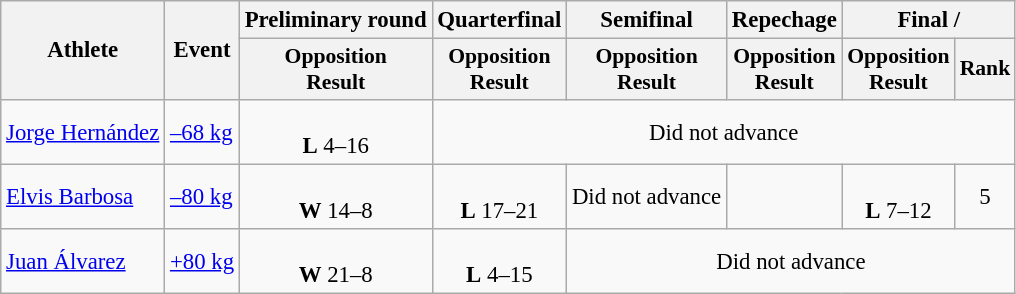<table class=wikitable style=font-size:95%;text-align:center>
<tr>
<th rowspan=2>Athlete</th>
<th rowspan=2>Event</th>
<th>Preliminary round</th>
<th>Quarterfinal</th>
<th>Semifinal</th>
<th>Repechage</th>
<th colspan=2>Final / </th>
</tr>
<tr style=font-size:95%>
<th>Opposition<br>Result</th>
<th>Opposition<br>Result</th>
<th>Opposition<br>Result</th>
<th>Opposition<br>Result</th>
<th>Opposition<br>Result</th>
<th>Rank</th>
</tr>
<tr>
<td align=left><a href='#'>Jorge Hernández</a></td>
<td align=left><a href='#'>–68 kg</a></td>
<td><br><strong>L</strong> 4–16</td>
<td colspan=5>Did not advance</td>
</tr>
<tr align=center>
<td align=left><a href='#'>Elvis Barbosa</a></td>
<td align=left><a href='#'>–80 kg</a></td>
<td><br><strong>W</strong> 14–8</td>
<td><br><strong>L</strong> 17–21</td>
<td>Did not advance</td>
<td></td>
<td><br><strong>L</strong> 7–12</td>
<td>5</td>
</tr>
<tr align=center>
<td align=left><a href='#'>Juan Álvarez</a></td>
<td align=left><a href='#'>+80 kg</a></td>
<td><br><strong>W</strong> 21–8</td>
<td><br><strong>L</strong> 4–15</td>
<td colspan=4>Did not advance</td>
</tr>
</table>
